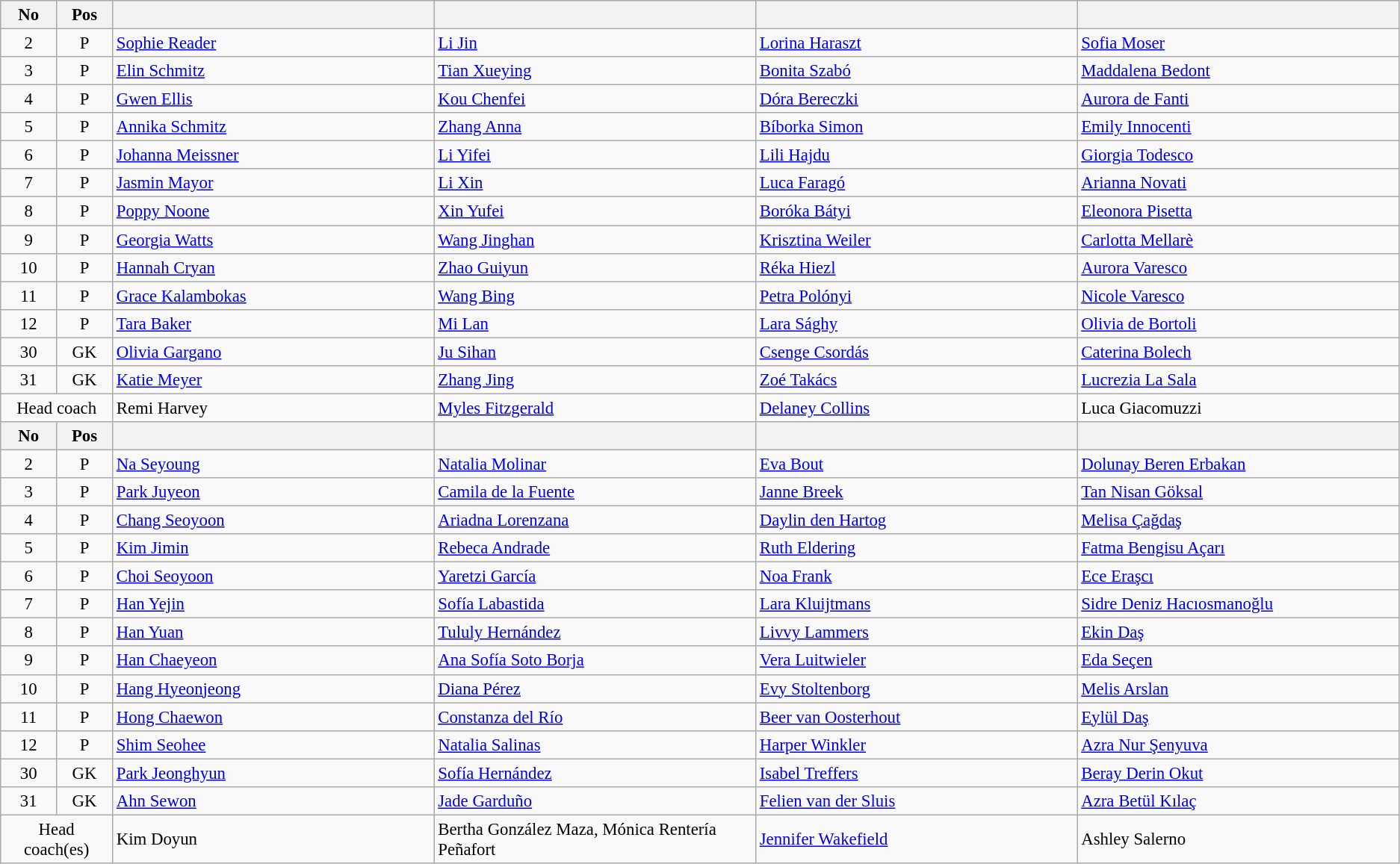<table class="wikitable" style="font-size:95%">
<tr>
<th width=4%>No</th>
<th width=4%>Pos</th>
<th width=23%></th>
<th width=23%></th>
<th width=23%></th>
<th width=23%></th>
</tr>
<tr>
<td align=center>2</td>
<td align=center>P</td>
<td><a href='#'>Sophie Reader</a></td>
<td><a href='#'>Li Jin</a></td>
<td><a href='#'>Lorina Haraszt</a></td>
<td><a href='#'>Sofia Moser</a></td>
</tr>
<tr>
<td align=center>3</td>
<td align=center>P</td>
<td><a href='#'>Elin Schmitz</a></td>
<td><a href='#'>Tian Xueying</a></td>
<td><a href='#'>Bonita Szabó</a></td>
<td><a href='#'>Maddalena Bedont</a> </td>
</tr>
<tr>
<td align=center>4</td>
<td align=center>P</td>
<td><a href='#'>Gwen Ellis</a></td>
<td><a href='#'>Kou Chenfei</a> </td>
<td><a href='#'>Dóra Bereczki</a></td>
<td><a href='#'>Aurora de Fanti</a></td>
</tr>
<tr>
<td align=center>5</td>
<td align=center>P</td>
<td><a href='#'>Annika Schmitz</a> </td>
<td><a href='#'>Zhang Anna</a> </td>
<td><a href='#'>Bíborka Simon</a></td>
<td><a href='#'>Emily Innocenti</a></td>
</tr>
<tr>
<td align=center>6</td>
<td align=center>P</td>
<td><a href='#'>Johanna Meissner</a></td>
<td><a href='#'>Li Yifei</a> </td>
<td><a href='#'>Lili Hajdu</a></td>
<td><a href='#'>Giorgia Todesco</a> </td>
</tr>
<tr>
<td align=center>7</td>
<td align=center>P</td>
<td><a href='#'>Jasmin Mayor</a></td>
<td><a href='#'>Li Xin</a></td>
<td><a href='#'>Luca Faragó</a></td>
<td><a href='#'>Arianna Novati</a></td>
</tr>
<tr>
<td align=center>8</td>
<td align=center>P</td>
<td><a href='#'>Poppy Noone</a></td>
<td><a href='#'>Xin Yufei</a></td>
<td><a href='#'>Boróka Bátyi</a></td>
<td><a href='#'>Eleonora Pisetta</a></td>
</tr>
<tr>
<td align=center>9</td>
<td align=center>P</td>
<td><a href='#'>Georgia Watts</a> </td>
<td><a href='#'>Wang Jinghan</a></td>
<td><a href='#'>Krisztina Weiler</a> </td>
<td><a href='#'>Carlotta Mellarè</a></td>
</tr>
<tr>
<td align=center>10</td>
<td align=center>P</td>
<td><a href='#'>Hannah Cryan</a></td>
<td><a href='#'>Zhao Guiyun</a></td>
<td><a href='#'>Réka Hiezl</a> </td>
<td><a href='#'>Aurora Varesco</a></td>
</tr>
<tr>
<td align=center>11</td>
<td align=center>P</td>
<td><a href='#'>Grace Kalambokas</a></td>
<td><a href='#'>Wang Bing</a></td>
<td><a href='#'>Petra Polónyi</a> </td>
<td><a href='#'>Nicole Varesco</a></td>
</tr>
<tr>
<td align=center>12</td>
<td align=center>P</td>
<td><a href='#'>Tara Baker</a> </td>
<td><a href='#'>Mi Lan</a></td>
<td><a href='#'>Lara Sághy</a></td>
<td><a href='#'>Olivia de Bortoli</a> <br></td>
</tr>
<tr>
<td align=center>30</td>
<td align=center>GK</td>
<td><a href='#'>Olivia Gargano</a></td>
<td><a href='#'>Ju Sihan</a></td>
<td><a href='#'>Csenge Csordás</a></td>
<td><a href='#'>Caterina Bolech</a></td>
</tr>
<tr>
<td align=center>31</td>
<td align=center>GK</td>
<td><a href='#'>Katie Meyer</a></td>
<td><a href='#'>Zhang Jing</a></td>
<td><a href='#'>Zoé Takács</a></td>
<td><a href='#'>Lucrezia La Sala</a></td>
</tr>
<tr>
<td colspan="2" align=center>Head coach</td>
<td>Remi Harvey</td>
<td><a href='#'>Myles Fitzgerald</a></td>
<td><a href='#'>Delaney Collins</a></td>
<td>Luca Giacomuzzi</td>
</tr>
<tr>
<th width=4%>No</th>
<th width=4%>Pos</th>
<th width=23%></th>
<th width=23%></th>
<th width=23%></th>
<th width=23%></th>
</tr>
<tr>
<td align=center>2</td>
<td align=center>P</td>
<td><a href='#'>Na Seyoung</a></td>
<td><a href='#'>Natalia Molinar</a></td>
<td><a href='#'>Eva Bout</a></td>
<td><a href='#'>Dolunay Beren Erbakan</a></td>
</tr>
<tr>
<td align=center>3</td>
<td align=center>P</td>
<td><a href='#'>Park Juyeon</a> </td>
<td><a href='#'>Camila de la Fuente</a></td>
<td><a href='#'>Janne Breek</a></td>
<td><a href='#'>Tan Nisan Göksal</a> </td>
</tr>
<tr>
<td align=center>4</td>
<td align=center>P</td>
<td><a href='#'>Chang Seoyoon</a></td>
<td><a href='#'>Ariadna Lorenzana</a> </td>
<td><a href='#'>Daylin den Hartog</a></td>
<td><a href='#'>Melisa Çağdaş</a></td>
</tr>
<tr>
<td align=center>5</td>
<td align=center>P</td>
<td><a href='#'>Kim Jimin</a></td>
<td><a href='#'>Rebeca Andrade</a></td>
<td><a href='#'>Ruth Eldering</a></td>
<td><a href='#'>Fatma Bengisu Açarı</a></td>
</tr>
<tr>
<td align=center>6</td>
<td align=center>P</td>
<td><a href='#'>Choi Seoyoon</a></td>
<td><a href='#'>Yaretzi García</a></td>
<td><a href='#'>Noa Frank</a></td>
<td><a href='#'>Ece Eraşcı</a></td>
</tr>
<tr>
<td align=center>7</td>
<td align=center>P</td>
<td><a href='#'>Han Yejin</a> </td>
<td><a href='#'>Sofía Labastida</a> </td>
<td><a href='#'>Lara Kluijtmans</a> </td>
<td><a href='#'>Sidre Deniz Hacıosmanoğlu</a></td>
</tr>
<tr>
<td align=center>8</td>
<td align=center>P</td>
<td><a href='#'>Han Yuan</a> </td>
<td><a href='#'>Tululy Hernández</a></td>
<td><a href='#'>Livvy Lammers</a></td>
<td><a href='#'>Ekin Daş</a></td>
</tr>
<tr>
<td align=center>9</td>
<td align=center>P</td>
<td><a href='#'>Han Chaeyeon</a></td>
<td><a href='#'>Ana Sofía Soto Borja</a> </td>
<td><a href='#'>Vera Luitwieler</a></td>
<td><a href='#'>Eda Seçen</a></td>
</tr>
<tr>
<td align=center>10</td>
<td align=center>P</td>
<td><a href='#'>Hang Hyeonjeong</a></td>
<td><a href='#'>Diana Pérez</a></td>
<td><a href='#'>Evy Stoltenborg</a></td>
<td><a href='#'>Melis Arslan</a></td>
</tr>
<tr>
<td align=center>11</td>
<td align=center>P</td>
<td><a href='#'>Hong Chaewon</a></td>
<td><a href='#'>Constanza del Río</a></td>
<td><a href='#'>Beer van Oosterhout</a> </td>
<td><a href='#'>Eylül Daş</a> </td>
</tr>
<tr>
<td align=center>12</td>
<td align=center>P</td>
<td><a href='#'>Shim Seohee</a></td>
<td><a href='#'>Natalia Salinas</a></td>
<td><a href='#'>Harper Winkler</a></td>
<td><a href='#'>Azra Nur Şenyuva</a> <br></td>
</tr>
<tr>
<td align=center>30</td>
<td align=center>GK</td>
<td><a href='#'>Park Jeonghyun</a></td>
<td><a href='#'>Sofía Hernández</a></td>
<td><a href='#'>Isabel Treffers</a></td>
<td><a href='#'>Beray Derin Okut</a></td>
</tr>
<tr>
<td align=center>31</td>
<td align=center>GK</td>
<td><a href='#'>Ahn Sewon</a></td>
<td><a href='#'>Jade Garduño</a></td>
<td><a href='#'>Felien van der Sluis</a></td>
<td><a href='#'>Azra Betül Kılaç</a></td>
</tr>
<tr>
<td colspan="2" align=center>Head coach(es)</td>
<td>Kim Doyun</td>
<td>Bertha González Maza, Mónica Rentería Peñafort</td>
<td><a href='#'>Jennifer Wakefield</a></td>
<td>Ashley Salerno</td>
</tr>
</table>
